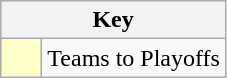<table class="wikitable" style="text-align: center;">
<tr>
<th colspan=2>Key</th>
</tr>
<tr>
<td style="background:#ffffcc; width:20px;"></td>
<td align=left>Teams to Playoffs</td>
</tr>
</table>
